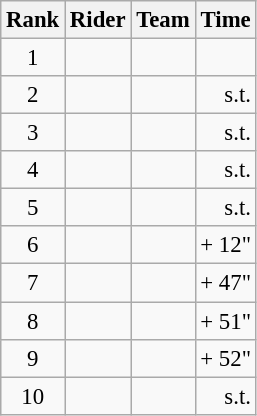<table class="wikitable" style="font-size:95%;">
<tr>
<th>Rank</th>
<th>Rider</th>
<th>Team</th>
<th>Time</th>
</tr>
<tr>
<td align=center>1</td>
<td> </td>
<td></td>
<td align="right"></td>
</tr>
<tr>
<td align=center>2</td>
<td></td>
<td></td>
<td align="right">s.t.</td>
</tr>
<tr>
<td align=center>3</td>
<td></td>
<td></td>
<td align="right">s.t.</td>
</tr>
<tr>
<td align=center>4</td>
<td></td>
<td></td>
<td align="right">s.t.</td>
</tr>
<tr>
<td align=center>5</td>
<td></td>
<td></td>
<td align="right">s.t.</td>
</tr>
<tr>
<td align=center>6</td>
<td></td>
<td></td>
<td align="right">+ 12"</td>
</tr>
<tr>
<td align=center>7</td>
<td></td>
<td></td>
<td align="right">+ 47"</td>
</tr>
<tr>
<td align=center>8</td>
<td></td>
<td></td>
<td align="right">+ 51"</td>
</tr>
<tr>
<td align=center>9</td>
<td></td>
<td></td>
<td align="right">+ 52"</td>
</tr>
<tr>
<td align=center>10</td>
<td></td>
<td></td>
<td align="right">s.t.</td>
</tr>
</table>
